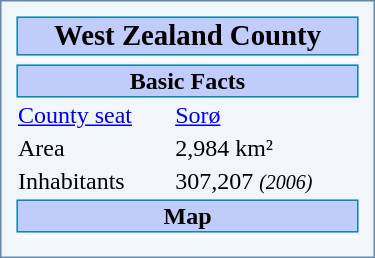<table colspan="4" width=250 style="border: 1px solid #6688AA; background-color:#f0f6fa; margin:0.5em; padding:0.5em; float:right" valign="top" |>
<tr>
<td style="border: 1px solid #1188AA; background-color:#c0ccfa" align="center" colspan="2"><big><strong>West Zealand County</strong></big><br></td>
</tr>
<tr>
<td bgcolor=#FFFFFF align="center" colspan="2"></td>
</tr>
<tr>
<td style="border: 1px solid #1188AA; background-color:#c0ccfa" align="center" colspan="2"><strong>Basic Facts</strong></td>
</tr>
<tr>
<td><a href='#'>County seat</a></td>
<td><a href='#'>Sorø</a></td>
</tr>
<tr>
<td>Area</td>
<td>2,984 km²</td>
</tr>
<tr>
<td>Inhabitants</td>
<td>307,207 <small><em>(2006)</em></small></td>
</tr>
<tr>
<td style="border: 1px solid #1188AA; background-color:#c0ccfa" align="center" colspan="2"><strong>Map</strong></td>
</tr>
<tr>
<td bgcolor=#FFFFFF align="center" colspan="2"></td>
</tr>
<tr>
</tr>
</table>
